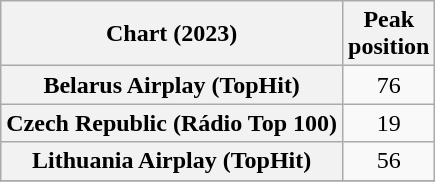<table class="wikitable plainrowheaders sortable" style="text-align:center">
<tr>
<th scope="col">Chart (2023)</th>
<th scope="col">Peak<br>position</th>
</tr>
<tr>
<th scope="row">Belarus Airplay (TopHit)</th>
<td>76</td>
</tr>
<tr>
<th scope="row">Czech Republic (Rádio Top 100)</th>
<td>19</td>
</tr>
<tr>
<th scope="row">Lithuania Airplay (TopHit)</th>
<td>56</td>
</tr>
<tr>
</tr>
</table>
